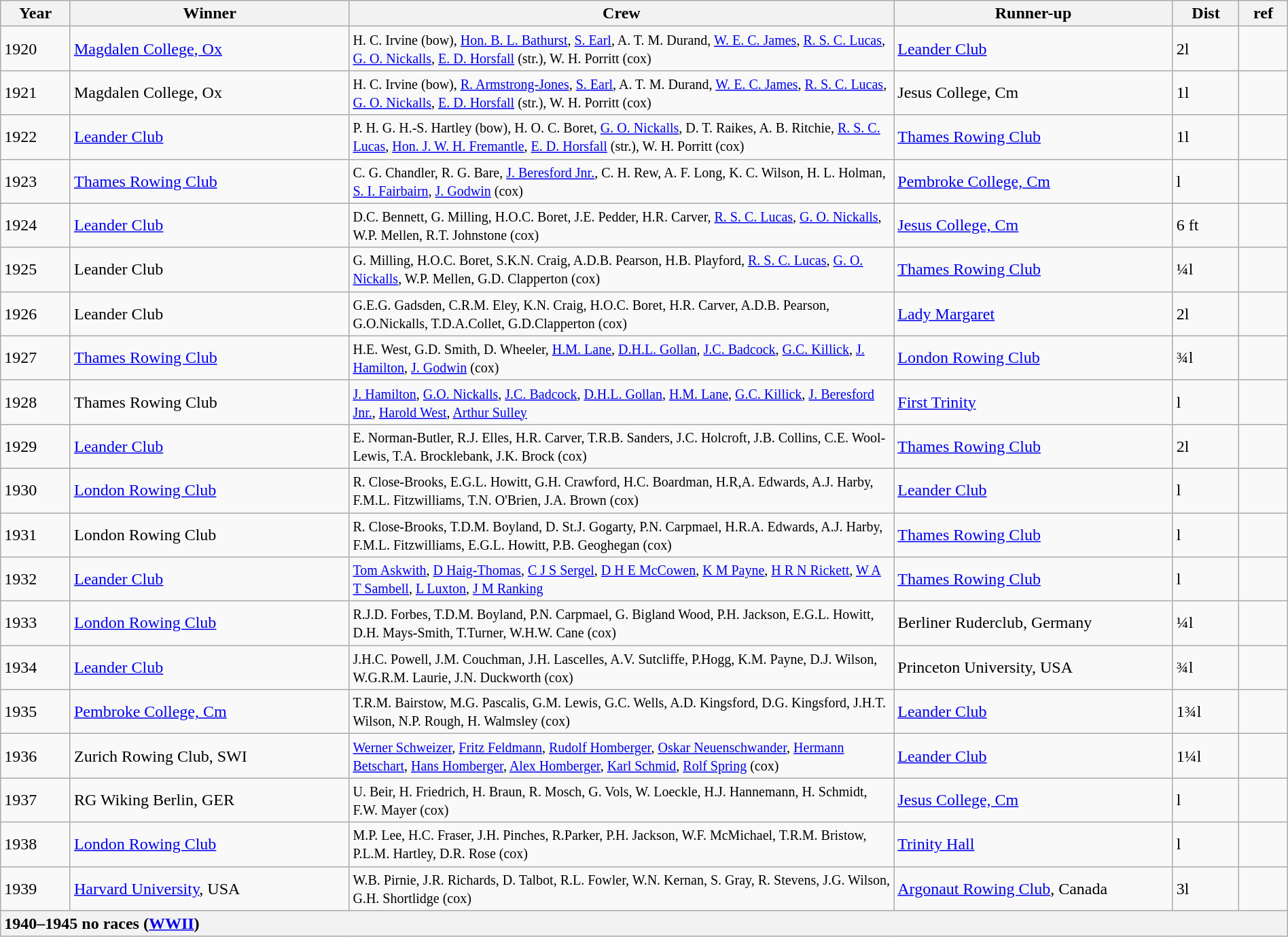<table class="wikitable" width="100%">
<tr>
<th width=30>Year</th>
<th width=150>Winner</th>
<th width=300>Crew</th>
<th width=150>Runner-up</th>
<th width=30>Dist</th>
<th width=20>ref</th>
</tr>
<tr>
<td>1920</td>
<td><a href='#'>Magdalen College, Ox</a></td>
<td><small>H. C. Irvine (bow), <a href='#'>Hon. B. L. Bathurst</a>, <a href='#'>S. Earl</a>,  A. T. M. Durand, <a href='#'>W. E. C. James</a>, <a href='#'>R. S. C. Lucas</a>, <a href='#'>G. O. Nickalls</a>,  <a href='#'>E. D. Horsfall</a> (str.), W. H. Porritt (cox)</small></td>
<td><a href='#'>Leander Club</a></td>
<td>2l</td>
<td></td>
</tr>
<tr>
<td>1921</td>
<td>Magdalen College, Ox</td>
<td><small>H. C. Irvine (bow), <a href='#'>R. Armstrong-Jones</a>, <a href='#'>S. Earl</a>, A. T. M. Durand, <a href='#'>W. E. C. James</a>, <a href='#'>R. S. C. Lucas</a>, <a href='#'>G. O. Nickalls</a>,  <a href='#'>E. D. Horsfall</a> (str.), W. H. Porritt (cox)</small></td>
<td>Jesus College, Cm</td>
<td>1l</td>
<td></td>
</tr>
<tr>
<td>1922</td>
<td><a href='#'>Leander Club</a></td>
<td><small>P. H. G. H.-S. Hartley (bow), H. O. C. Boret, <a href='#'>G. O. Nickalls</a>, D. T. Raikes, A. B. Ritchie, <a href='#'>R. S. C. Lucas</a>, <a href='#'>Hon. J. W. H. Fremantle</a>,  <a href='#'>E. D. Horsfall</a> (str.), W. H. Porritt (cox)</small></td>
<td><a href='#'>Thames Rowing Club</a></td>
<td>1l</td>
<td></td>
</tr>
<tr>
<td>1923</td>
<td><a href='#'>Thames Rowing Club</a></td>
<td><small> C. G. Chandler, R. G. Bare, <a href='#'>J. Beresford Jnr.</a>, C. H. Rew, A. F. Long, K. C. Wilson, H. L. Holman, <a href='#'>S. I. Fairbairn</a>, <a href='#'>J. Godwin</a> (cox)</small></td>
<td><a href='#'>Pembroke College, Cm</a></td>
<td>l</td>
<td></td>
</tr>
<tr>
<td>1924</td>
<td><a href='#'>Leander Club</a></td>
<td><small> D.C. Bennett, G. Milling, H.O.C. Boret, J.E. Pedder, H.R. Carver, <a href='#'>R. S. C. Lucas</a>, <a href='#'>G. O. Nickalls</a>, W.P. Mellen, R.T. Johnstone (cox) </small></td>
<td><a href='#'>Jesus College, Cm</a></td>
<td>6 ft</td>
<td></td>
</tr>
<tr>
<td>1925</td>
<td>Leander Club</td>
<td><small> G. Milling, H.O.C. Boret, S.K.N. Craig, A.D.B. Pearson, H.B. Playford, <a href='#'>R. S. C. Lucas</a>, <a href='#'>G. O. Nickalls</a>, W.P. Mellen, G.D. Clapperton (cox) </small></td>
<td><a href='#'>Thames Rowing Club</a></td>
<td>¼l</td>
<td></td>
</tr>
<tr>
<td>1926</td>
<td>Leander Club</td>
<td><small> G.E.G. Gadsden, C.R.M. Eley, K.N. Craig, H.O.C. Boret, H.R. Carver, A.D.B. Pearson, G.O.Nickalls, T.D.A.Collet, G.D.Clapperton (cox)  </small></td>
<td><a href='#'>Lady Margaret</a></td>
<td>2l</td>
<td></td>
</tr>
<tr>
<td>1927</td>
<td><a href='#'>Thames Rowing Club</a></td>
<td><small> H.E. West, G.D. Smith, D. Wheeler, <a href='#'>H.M. Lane</a>, <a href='#'>D.H.L. Gollan</a>, <a href='#'>J.C. Badcock</a>, <a href='#'>G.C. Killick</a>, <a href='#'>J. Hamilton</a>, <a href='#'>J. Godwin</a> (cox)</small></td>
<td><a href='#'>London Rowing Club</a></td>
<td>¾l</td>
<td></td>
</tr>
<tr>
<td>1928</td>
<td>Thames Rowing Club</td>
<td><small> <a href='#'>J. Hamilton</a>, <a href='#'>G.O. Nickalls</a>, <a href='#'>J.C. Badcock</a>, <a href='#'>D.H.L. Gollan</a>, <a href='#'>H.M. Lane</a>, <a href='#'>G.C. Killick</a>, <a href='#'>J. Beresford Jnr.</a>, <a href='#'>Harold West</a>, <a href='#'>Arthur Sulley</a></small></td>
<td><a href='#'>First Trinity</a></td>
<td>l</td>
<td></td>
</tr>
<tr>
<td>1929</td>
<td><a href='#'>Leander Club</a></td>
<td><small> E. Norman-Butler, R.J. Elles, H.R. Carver, T.R.B. Sanders, J.C. Holcroft, J.B. Collins, C.E. Wool-Lewis, T.A. Brocklebank, J.K. Brock (cox)  </small></td>
<td><a href='#'>Thames Rowing Club</a></td>
<td>2l</td>
<td></td>
</tr>
<tr>
<td>1930</td>
<td><a href='#'>London Rowing Club</a></td>
<td><small> R. Close-Brooks, E.G.L. Howitt, G.H. Crawford, H.C. Boardman, H.R,A. Edwards, A.J. Harby, F.M.L. Fitzwilliams, T.N. O'Brien, J.A. Brown (cox) </small></td>
<td><a href='#'>Leander Club</a></td>
<td>l</td>
<td></td>
</tr>
<tr>
<td>1931</td>
<td>London Rowing Club</td>
<td><small> R. Close-Brooks, T.D.M. Boyland, D. St.J. Gogarty, P.N. Carpmael, H.R.A. Edwards, A.J. Harby, F.M.L. Fitzwilliams, E.G.L. Howitt, P.B. Geoghegan (cox) </small></td>
<td><a href='#'>Thames Rowing Club</a></td>
<td>l</td>
<td></td>
</tr>
<tr>
<td>1932</td>
<td><a href='#'>Leander Club</a></td>
<td><small><a href='#'>Tom Askwith</a>, <a href='#'>D Haig-Thomas</a>, <a href='#'>C J S Sergel</a>, <a href='#'>D H E McCowen</a>, <a href='#'>K M Payne</a>, <a href='#'>H R N Rickett</a>, <a href='#'>W A T Sambell</a>, <a href='#'>L Luxton</a>, <a href='#'>J M Ranking</a></small></td>
<td><a href='#'>Thames Rowing Club</a></td>
<td>l</td>
<td></td>
</tr>
<tr>
<td>1933</td>
<td><a href='#'>London Rowing Club</a></td>
<td><small> R.J.D. Forbes, T.D.M. Boyland, P.N. Carpmael, G. Bigland Wood, P.H. Jackson, E.G.L. Howitt, D.H. Mays-Smith, T.Turner, W.H.W. Cane (cox) </small></td>
<td>Berliner Ruderclub, Germany</td>
<td>¼l</td>
<td></td>
</tr>
<tr>
<td>1934</td>
<td><a href='#'>Leander Club</a></td>
<td><small> J.H.C. Powell, J.M. Couchman, J.H. Lascelles, A.V. Sutcliffe, P.Hogg, K.M. Payne, D.J. Wilson, W.G.R.M. Laurie, J.N. Duckworth (cox)  </small></td>
<td>Princeton University, USA</td>
<td>¾l</td>
<td></td>
</tr>
<tr>
<td>1935</td>
<td><a href='#'>Pembroke College, Cm</a></td>
<td><small> T.R.M. Bairstow, M.G. Pascalis, G.M. Lewis, G.C. Wells, A.D. Kingsford, D.G. Kingsford, J.H.T. Wilson, N.P. Rough, H. Walmsley (cox)  </small></td>
<td><a href='#'>Leander Club</a></td>
<td>1¾l</td>
<td></td>
</tr>
<tr>
<td>1936</td>
<td>Zurich Rowing Club, SWI</td>
<td><small> <a href='#'>Werner Schweizer</a>, <a href='#'>Fritz Feldmann</a>, <a href='#'>Rudolf Homberger</a>, <a href='#'>Oskar Neuenschwander</a>, <a href='#'>Hermann Betschart</a>, <a href='#'>Hans Homberger</a>, <a href='#'>Alex Homberger</a>, <a href='#'>Karl Schmid</a>, <a href='#'>Rolf Spring</a> (cox)  </small></td>
<td><a href='#'>Leander Club</a></td>
<td>1¼l</td>
<td></td>
</tr>
<tr>
<td>1937</td>
<td>RG Wiking Berlin, GER</td>
<td><small> U. Beir, H. Friedrich, H. Braun, R. Mosch, G. Vols, W. Loeckle, H.J. Hannemann, H. Schmidt, F.W. Mayer (cox)  </small></td>
<td><a href='#'>Jesus College, Cm</a></td>
<td>l</td>
<td></td>
</tr>
<tr>
<td>1938</td>
<td><a href='#'>London Rowing Club</a></td>
<td><small> M.P. Lee, H.C. Fraser, J.H. Pinches, R.Parker, P.H. Jackson, W.F. McMichael, T.R.M. Bristow, P.L.M. Hartley, D.R. Rose (cox) </small></td>
<td><a href='#'>Trinity Hall</a></td>
<td>l</td>
<td></td>
</tr>
<tr>
<td>1939</td>
<td><a href='#'>Harvard University</a>, USA</td>
<td><small> W.B. Pirnie, J.R. Richards, D. Talbot, R.L. Fowler, W.N. Kernan, S. Gray, R. Stevens, J.G. Wilson, G.H. Shortlidge (cox)  </small></td>
<td><a href='#'>Argonaut Rowing Club</a>, Canada</td>
<td>3l</td>
<td></td>
</tr>
<tr>
<th style="text-align:left"  bgcolor="#efefef" colspan=6 align=left>1940–1945 no races (<a href='#'>WWII</a>)</th>
</tr>
</table>
